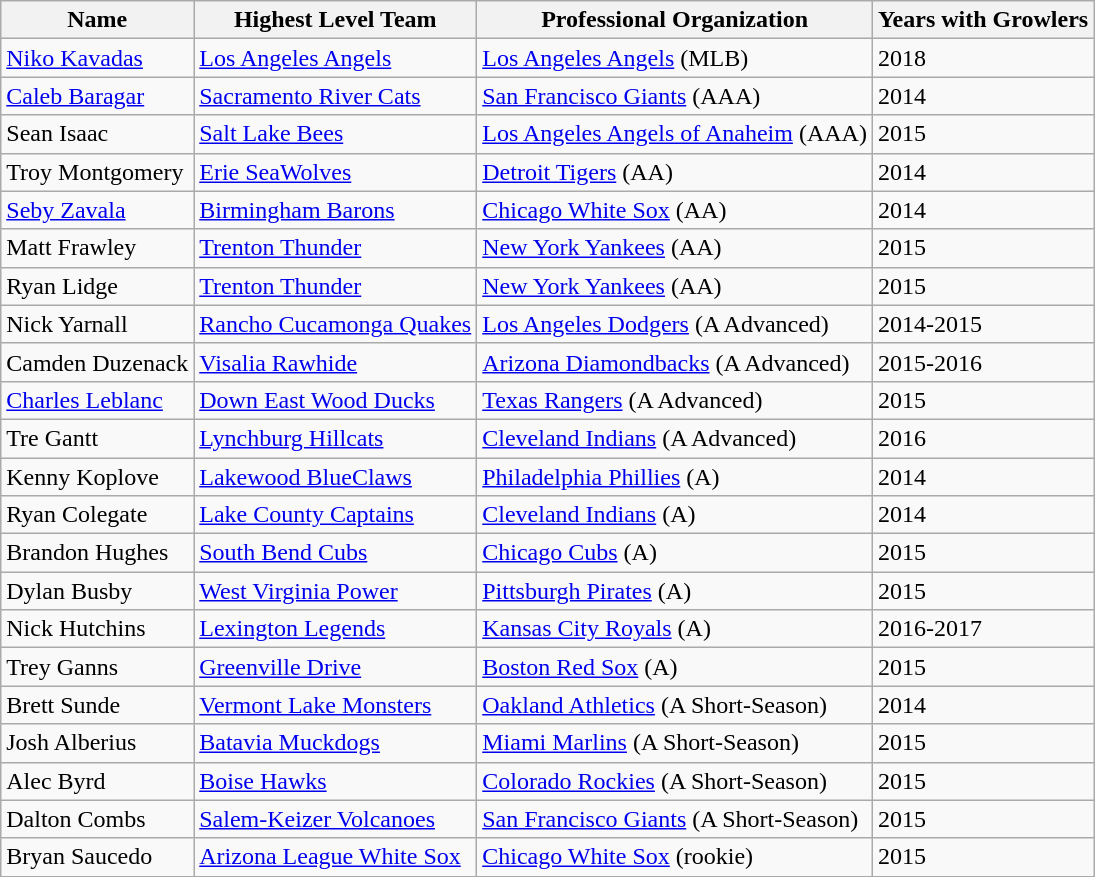<table class="wikitable sortable">
<tr>
<th>Name</th>
<th>Highest Level Team</th>
<th>Professional Organization</th>
<th>Years with Growlers</th>
</tr>
<tr>
<td><a href='#'>Niko Kavadas</a></td>
<td><a href='#'>Los Angeles Angels</a></td>
<td><a href='#'>Los Angeles Angels</a> (MLB)</td>
<td>2018</td>
</tr>
<tr>
<td><a href='#'>Caleb Baragar</a></td>
<td><a href='#'>Sacramento River Cats</a></td>
<td><a href='#'>San Francisco Giants</a> (AAA)</td>
<td>2014</td>
</tr>
<tr>
<td>Sean Isaac</td>
<td><a href='#'>Salt Lake Bees</a></td>
<td><a href='#'>Los Angeles Angels of Anaheim</a> (AAA)</td>
<td>2015</td>
</tr>
<tr>
<td>Troy Montgomery</td>
<td><a href='#'>Erie SeaWolves</a></td>
<td><a href='#'>Detroit Tigers</a> (AA)</td>
<td>2014</td>
</tr>
<tr>
<td><a href='#'>Seby Zavala</a></td>
<td><a href='#'>Birmingham Barons</a></td>
<td><a href='#'>Chicago White Sox</a> (AA)</td>
<td>2014</td>
</tr>
<tr>
<td>Matt Frawley</td>
<td><a href='#'>Trenton Thunder</a></td>
<td><a href='#'>New York Yankees</a> (AA)</td>
<td>2015</td>
</tr>
<tr>
<td>Ryan Lidge</td>
<td><a href='#'>Trenton Thunder</a></td>
<td><a href='#'>New York Yankees</a> (AA)</td>
<td>2015</td>
</tr>
<tr>
<td>Nick Yarnall</td>
<td><a href='#'>Rancho Cucamonga Quakes</a></td>
<td><a href='#'>Los Angeles Dodgers</a> (A Advanced)</td>
<td>2014-2015</td>
</tr>
<tr>
<td>Camden Duzenack</td>
<td><a href='#'>Visalia Rawhide</a></td>
<td><a href='#'>Arizona Diamondbacks</a> (A Advanced)</td>
<td>2015-2016</td>
</tr>
<tr>
<td><a href='#'>Charles Leblanc</a></td>
<td><a href='#'>Down East Wood Ducks</a></td>
<td><a href='#'>Texas Rangers</a> (A Advanced)</td>
<td>2015</td>
</tr>
<tr>
<td>Tre Gantt</td>
<td><a href='#'>Lynchburg Hillcats</a></td>
<td><a href='#'>Cleveland Indians</a> (A Advanced)</td>
<td>2016</td>
</tr>
<tr>
<td>Kenny Koplove</td>
<td><a href='#'>Lakewood BlueClaws</a></td>
<td><a href='#'>Philadelphia Phillies</a> (A)</td>
<td>2014</td>
</tr>
<tr>
<td>Ryan Colegate</td>
<td><a href='#'>Lake County Captains</a></td>
<td><a href='#'>Cleveland Indians</a> (A)</td>
<td>2014</td>
</tr>
<tr>
<td>Brandon Hughes</td>
<td><a href='#'>South Bend Cubs</a></td>
<td><a href='#'>Chicago Cubs</a> (A)</td>
<td>2015</td>
</tr>
<tr>
<td>Dylan Busby</td>
<td><a href='#'>West Virginia Power</a></td>
<td><a href='#'>Pittsburgh Pirates</a> (A)</td>
<td>2015</td>
</tr>
<tr>
<td>Nick Hutchins</td>
<td><a href='#'>Lexington Legends</a></td>
<td><a href='#'>Kansas City Royals</a> (A)</td>
<td>2016-2017</td>
</tr>
<tr>
<td>Trey Ganns</td>
<td><a href='#'>Greenville Drive</a></td>
<td><a href='#'>Boston Red Sox</a> (A)</td>
<td>2015</td>
</tr>
<tr>
<td>Brett Sunde</td>
<td><a href='#'>Vermont Lake Monsters</a></td>
<td><a href='#'>Oakland Athletics</a> (A Short-Season)</td>
<td>2014</td>
</tr>
<tr>
<td>Josh Alberius</td>
<td><a href='#'>Batavia Muckdogs</a></td>
<td><a href='#'>Miami Marlins</a> (A Short-Season)</td>
<td>2015</td>
</tr>
<tr>
<td>Alec Byrd</td>
<td><a href='#'>Boise Hawks</a></td>
<td><a href='#'>Colorado Rockies</a> (A Short-Season)</td>
<td>2015</td>
</tr>
<tr>
<td>Dalton Combs</td>
<td><a href='#'>Salem-Keizer Volcanoes</a></td>
<td><a href='#'>San Francisco Giants</a> (A Short-Season)</td>
<td>2015</td>
</tr>
<tr>
<td>Bryan Saucedo</td>
<td><a href='#'>Arizona League White Sox</a></td>
<td><a href='#'>Chicago White Sox</a> (rookie)</td>
<td>2015</td>
</tr>
</table>
